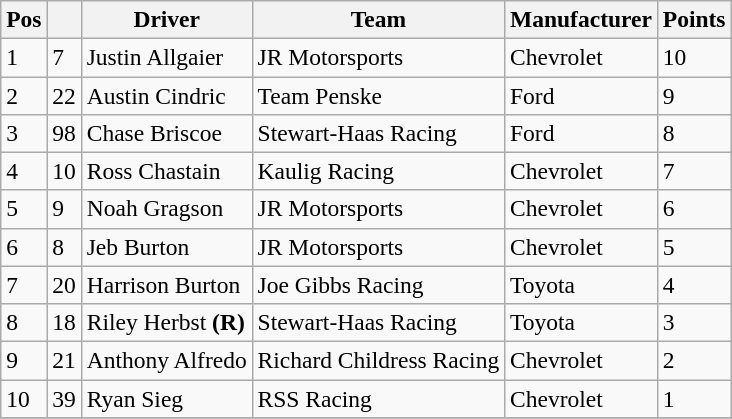<table class="wikitable" style="font-size:98%">
<tr>
<th>Pos</th>
<th></th>
<th>Driver</th>
<th>Team</th>
<th>Manufacturer</th>
<th>Points</th>
</tr>
<tr>
<td>1</td>
<td>7</td>
<td>Justin Allgaier</td>
<td>JR Motorsports</td>
<td>Chevrolet</td>
<td>10</td>
</tr>
<tr>
<td>2</td>
<td>22</td>
<td>Austin Cindric</td>
<td>Team Penske</td>
<td>Ford</td>
<td>9</td>
</tr>
<tr>
<td>3</td>
<td>98</td>
<td>Chase Briscoe</td>
<td>Stewart-Haas Racing</td>
<td>Ford</td>
<td>8</td>
</tr>
<tr>
<td>4</td>
<td>10</td>
<td>Ross Chastain</td>
<td>Kaulig Racing</td>
<td>Chevrolet</td>
<td>7</td>
</tr>
<tr>
<td>5</td>
<td>9</td>
<td>Noah Gragson</td>
<td>JR Motorsports</td>
<td>Chevrolet</td>
<td>6</td>
</tr>
<tr>
<td>6</td>
<td>8</td>
<td>Jeb Burton</td>
<td>JR Motorsports</td>
<td>Chevrolet</td>
<td>5</td>
</tr>
<tr>
<td>7</td>
<td>20</td>
<td>Harrison Burton</td>
<td>Joe Gibbs Racing</td>
<td>Toyota</td>
<td>4</td>
</tr>
<tr>
<td>8</td>
<td>18</td>
<td>Riley Herbst <strong>(R)</strong></td>
<td>Stewart-Haas Racing</td>
<td>Toyota</td>
<td>3</td>
</tr>
<tr>
<td>9</td>
<td>21</td>
<td>Anthony Alfredo</td>
<td>Richard Childress Racing</td>
<td>Chevrolet</td>
<td>2</td>
</tr>
<tr>
<td>10</td>
<td>39</td>
<td>Ryan Sieg</td>
<td>RSS Racing</td>
<td>Chevrolet</td>
<td>1</td>
</tr>
<tr>
</tr>
</table>
